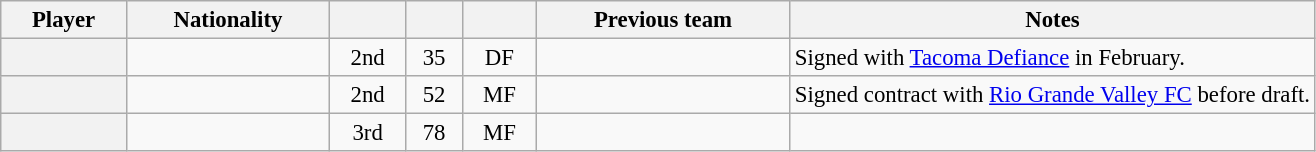<table class="wikitable plainrowheaders sortable" style="font-size:95%; text-align:left">
<tr>
<th scope=col>Player</th>
<th scope=col>Nationality</th>
<th scope=col></th>
<th scope=col></th>
<th scope=col></th>
<th scope=col>Previous team</th>
<th scope=col class=unsortable style="width: 40%">Notes</th>
</tr>
<tr>
<th scope=row></th>
<td></td>
<td align=center>2nd</td>
<td align=center>35</td>
<td align=center>DF</td>
<td></td>
<td>Signed with <a href='#'>Tacoma Defiance</a> in February.</td>
</tr>
<tr>
<th scope=row></th>
<td></td>
<td align=center>2nd</td>
<td align=center>52</td>
<td align=center>MF</td>
<td></td>
<td>Signed contract with <a href='#'>Rio Grande Valley FC</a> before draft.</td>
</tr>
<tr>
<th scope=row></th>
<td></td>
<td align=center>3rd</td>
<td align=center>78</td>
<td align=center>MF</td>
<td></td>
<td></td>
</tr>
</table>
